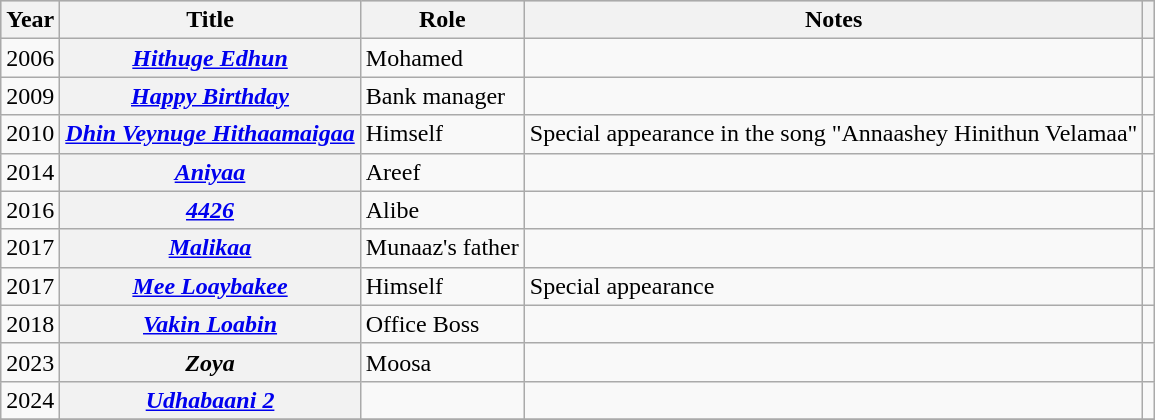<table class="wikitable sortable plainrowheaders">
<tr style="background:#ccc; text-align:center;">
<th scope="col">Year</th>
<th scope="col">Title</th>
<th scope="col">Role</th>
<th scope="col">Notes</th>
<th scope="col" class="unsortable"></th>
</tr>
<tr>
<td>2006</td>
<th scope="row"><em><a href='#'>Hithuge Edhun</a></em></th>
<td>Mohamed</td>
<td></td>
<td style="text-align: center;"></td>
</tr>
<tr>
<td>2009</td>
<th scope="row"><em><a href='#'>Happy Birthday</a></em></th>
<td>Bank manager</td>
<td></td>
<td style="text-align: center;"></td>
</tr>
<tr>
<td>2010</td>
<th scope="row"><em><a href='#'>Dhin Veynuge Hithaamaigaa</a></em></th>
<td>Himself</td>
<td>Special appearance in the song "Annaashey Hinithun Velamaa"</td>
<td style="text-align: center;"></td>
</tr>
<tr>
<td>2014</td>
<th scope="row"><em><a href='#'>Aniyaa</a></em></th>
<td>Areef</td>
<td></td>
<td style="text-align: center;"></td>
</tr>
<tr>
<td>2016</td>
<th scope="row"><em><a href='#'>4426</a></em></th>
<td>Alibe</td>
<td></td>
<td style="text-align: center;"></td>
</tr>
<tr>
<td>2017</td>
<th scope="row"><em><a href='#'>Malikaa</a></em></th>
<td>Munaaz's father</td>
<td></td>
<td style="text-align: center;"></td>
</tr>
<tr>
<td>2017</td>
<th scope="row"><em><a href='#'>Mee Loaybakee</a></em></th>
<td>Himself</td>
<td>Special appearance</td>
<td style="text-align: center;"></td>
</tr>
<tr>
<td>2018</td>
<th scope="row"><em><a href='#'>Vakin Loabin</a></em></th>
<td>Office Boss</td>
<td></td>
<td style="text-align: center;"></td>
</tr>
<tr>
<td>2023</td>
<th scope="row"><em>Zoya</em></th>
<td>Moosa</td>
<td></td>
<td style="text-align: center;"></td>
</tr>
<tr>
<td>2024</td>
<th scope="row"><em><a href='#'>Udhabaani 2</a></em></th>
<td></td>
<td></td>
<td style="text-align:center;"></td>
</tr>
<tr>
</tr>
</table>
